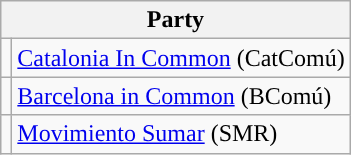<table class="wikitable" style="text-align:left;">
<tr>
<th colspan="3">Party</th>
</tr>
<tr>
<td></td>
<td><a href='#'>Catalonia In Common</a> (CatComú)</td>
</tr>
<tr>
<td></td>
<td><a href='#'>Barcelona in Common</a> (BComú)</td>
</tr>
<tr>
<td></td>
<td colspan="2"><a href='#'>Movimiento Sumar</a> (SMR)</td>
</tr>
</table>
